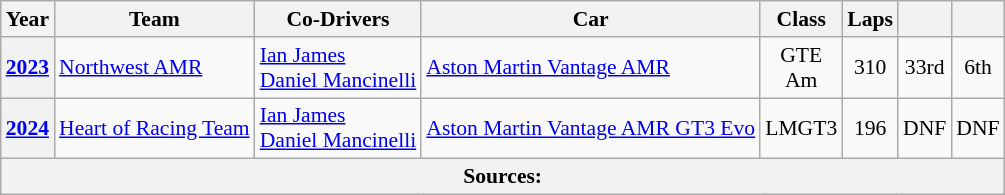<table class="wikitable" style="text-align:center; font-size:90%">
<tr>
<th>Year</th>
<th>Team</th>
<th>Co-Drivers</th>
<th>Car</th>
<th>Class</th>
<th>Laps</th>
<th></th>
<th></th>
</tr>
<tr>
<th><a href='#'>2023</a></th>
<td align="left" nowrap> <a href='#'>Northwest AMR</a></td>
<td align="left" nowrap> <a href='#'>Ian James</a><br> <a href='#'>Daniel Mancinelli</a></td>
<td align="left" nowrap><a href='#'>Aston Martin Vantage AMR</a></td>
<td>GTE<br>Am</td>
<td>310</td>
<td>33rd</td>
<td>6th</td>
</tr>
<tr>
<th><a href='#'>2024</a></th>
<td align="left" nowrap> <a href='#'>Heart of Racing Team</a></td>
<td align="left" nowrap> <a href='#'>Ian James</a><br> <a href='#'>Daniel Mancinelli</a></td>
<td align="left" nowrap><a href='#'>Aston Martin Vantage AMR GT3 Evo</a></td>
<td>LMGT3</td>
<td>196</td>
<td>DNF</td>
<td>DNF</td>
</tr>
<tr>
<th colspan="8">Sources:</th>
</tr>
</table>
